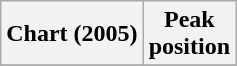<table class="wikitable plainrowheaders" style="text-align:center">
<tr>
<th>Chart (2005)</th>
<th>Peak<br>position</th>
</tr>
<tr>
</tr>
</table>
